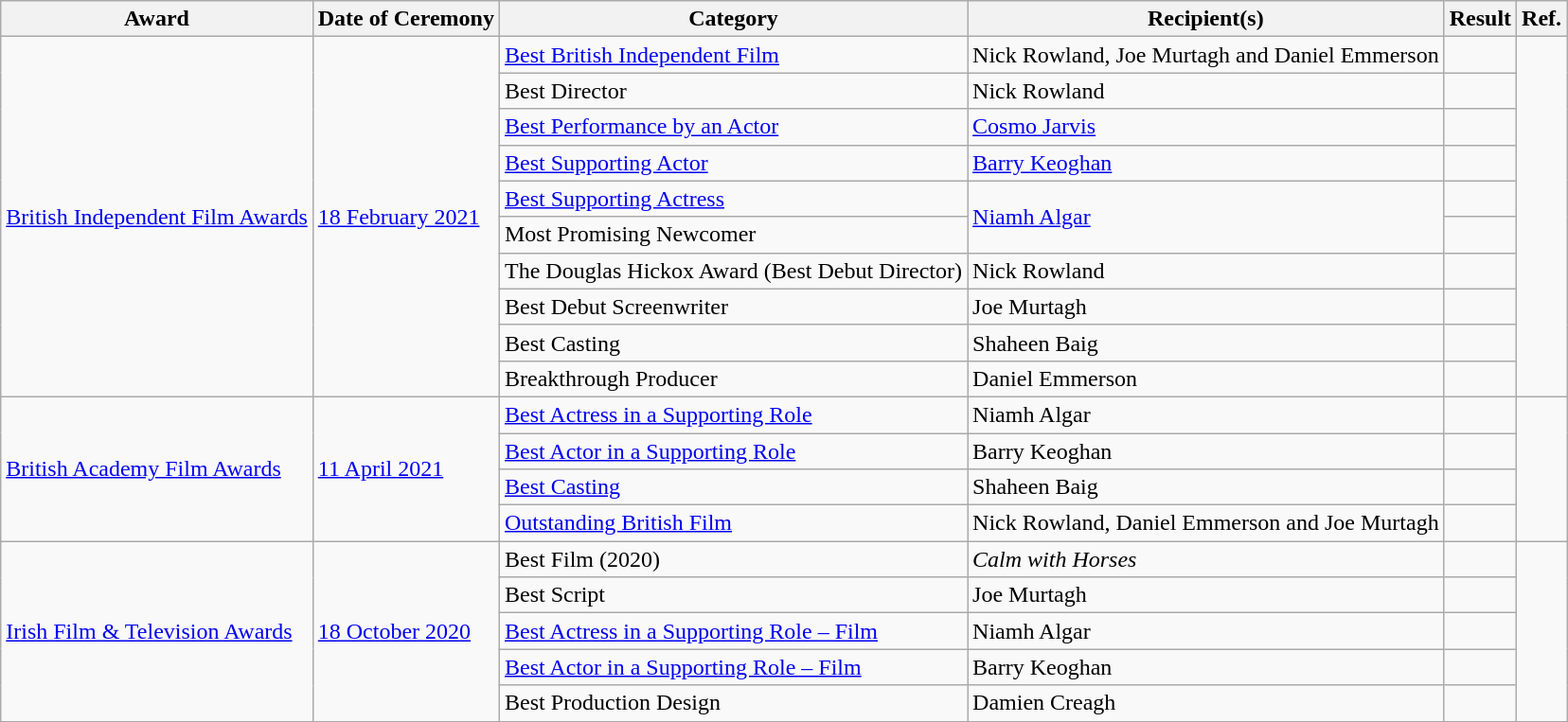<table class="wikitable">
<tr>
<th>Award</th>
<th>Date of Ceremony</th>
<th>Category</th>
<th>Recipient(s)</th>
<th>Result</th>
<th>Ref.</th>
</tr>
<tr>
<td rowspan=10><a href='#'>British Independent Film Awards</a></td>
<td rowspan=10><a href='#'>18 February 2021</a></td>
<td><a href='#'>Best British Independent Film</a></td>
<td>Nick Rowland, Joe Murtagh and Daniel Emmerson</td>
<td></td>
<td rowspan=10></td>
</tr>
<tr>
<td>Best Director</td>
<td>Nick Rowland</td>
<td></td>
</tr>
<tr>
<td><a href='#'>Best Performance by an Actor</a></td>
<td><a href='#'>Cosmo Jarvis</a></td>
<td></td>
</tr>
<tr>
<td><a href='#'>Best Supporting Actor</a></td>
<td><a href='#'>Barry Keoghan</a></td>
<td></td>
</tr>
<tr>
<td><a href='#'>Best Supporting Actress</a></td>
<td rowspan=2><a href='#'>Niamh Algar</a></td>
<td></td>
</tr>
<tr>
<td>Most Promising Newcomer</td>
<td></td>
</tr>
<tr>
<td>The Douglas Hickox Award (Best Debut Director)</td>
<td>Nick Rowland</td>
<td></td>
</tr>
<tr>
<td>Best Debut Screenwriter</td>
<td>Joe Murtagh</td>
<td></td>
</tr>
<tr>
<td>Best Casting</td>
<td>Shaheen Baig</td>
<td></td>
</tr>
<tr>
<td>Breakthrough Producer</td>
<td>Daniel Emmerson</td>
<td></td>
</tr>
<tr>
<td rowspan=4><a href='#'>British Academy Film Awards</a></td>
<td rowspan=4><a href='#'>11 April 2021</a></td>
<td><a href='#'>Best Actress in a Supporting Role</a></td>
<td>Niamh Algar</td>
<td></td>
<td rowspan=4></td>
</tr>
<tr>
<td><a href='#'>Best Actor in a Supporting Role</a></td>
<td>Barry Keoghan</td>
<td></td>
</tr>
<tr>
<td><a href='#'>Best Casting</a></td>
<td>Shaheen Baig</td>
<td></td>
</tr>
<tr>
<td><a href='#'>Outstanding British Film</a></td>
<td>Nick Rowland, Daniel Emmerson and Joe Murtagh</td>
<td></td>
</tr>
<tr>
<td rowspan=5><a href='#'>Irish Film & Television Awards</a></td>
<td rowspan=5><a href='#'>18 October 2020</a></td>
<td>Best Film (2020)</td>
<td><em>Calm with Horses</em></td>
<td></td>
<td rowspan=5></td>
</tr>
<tr>
<td>Best Script</td>
<td>Joe Murtagh</td>
<td></td>
</tr>
<tr>
<td><a href='#'>Best Actress in a Supporting Role – Film</a></td>
<td>Niamh Algar</td>
<td></td>
</tr>
<tr>
<td><a href='#'>Best Actor in a Supporting Role – Film</a></td>
<td>Barry Keoghan</td>
<td></td>
</tr>
<tr>
<td>Best Production Design</td>
<td>Damien Creagh</td>
<td></td>
</tr>
</table>
